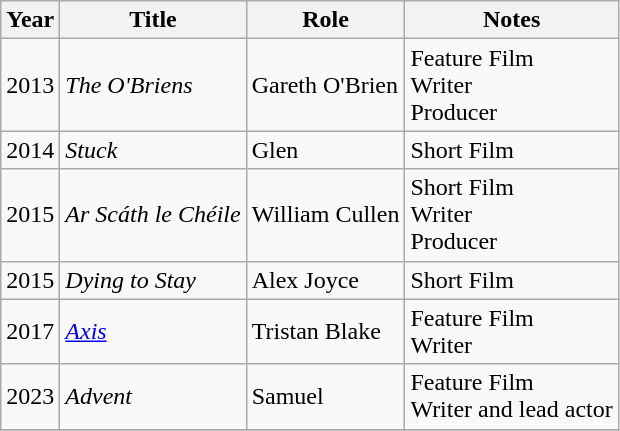<table class="wikitable">
<tr>
<th>Year</th>
<th>Title</th>
<th>Role</th>
<th>Notes</th>
</tr>
<tr>
<td>2013</td>
<td><em>The O'Briens</em></td>
<td>Gareth O'Brien</td>
<td>Feature Film<br>Writer<br>Producer</td>
</tr>
<tr>
<td>2014</td>
<td><em>Stuck</em></td>
<td>Glen</td>
<td>Short Film</td>
</tr>
<tr>
<td>2015</td>
<td><em>Ar Scáth le Chéile</em></td>
<td>William Cullen</td>
<td>Short Film<br>Writer<br>Producer</td>
</tr>
<tr>
<td>2015</td>
<td><em>Dying to Stay</em></td>
<td>Alex Joyce</td>
<td>Short Film</td>
</tr>
<tr>
<td>2017</td>
<td><em><a href='#'>Axis</a></em></td>
<td>Tristan Blake</td>
<td>Feature Film<br>Writer</td>
</tr>
<tr>
<td>2023</td>
<td><em>Advent</em></td>
<td>Samuel</td>
<td>Feature Film<br>Writer and lead actor</td>
</tr>
<tr>
</tr>
</table>
